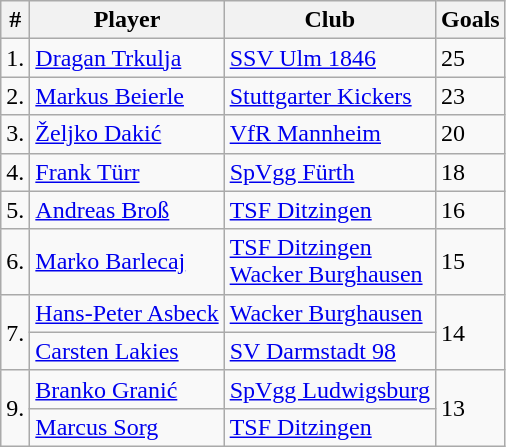<table class="wikitable">
<tr>
<th>#</th>
<th>Player</th>
<th>Club</th>
<th>Goals</th>
</tr>
<tr>
<td>1.</td>
<td> <a href='#'>Dragan Trkulja</a></td>
<td><a href='#'>SSV Ulm 1846</a></td>
<td>25</td>
</tr>
<tr>
<td>2.</td>
<td> <a href='#'>Markus Beierle</a></td>
<td><a href='#'>Stuttgarter Kickers</a></td>
<td>23</td>
</tr>
<tr>
<td>3.</td>
<td> <a href='#'>Željko Dakić</a></td>
<td><a href='#'>VfR Mannheim</a></td>
<td>20</td>
</tr>
<tr>
<td>4.</td>
<td> <a href='#'>Frank Türr</a></td>
<td><a href='#'>SpVgg Fürth</a></td>
<td>18</td>
</tr>
<tr>
<td>5.</td>
<td> <a href='#'>Andreas Broß</a></td>
<td><a href='#'>TSF Ditzingen</a></td>
<td>16</td>
</tr>
<tr>
<td>6.</td>
<td> <a href='#'>Marko Barlecaj</a></td>
<td><a href='#'>TSF Ditzingen</a><br><a href='#'>Wacker Burghausen</a></td>
<td>15</td>
</tr>
<tr>
<td rowspan="2">7.</td>
<td> <a href='#'>Hans-Peter Asbeck</a></td>
<td><a href='#'>Wacker Burghausen</a></td>
<td rowspan="2">14</td>
</tr>
<tr>
<td> <a href='#'>Carsten Lakies</a></td>
<td><a href='#'>SV Darmstadt 98</a></td>
</tr>
<tr>
<td rowspan="2">9.</td>
<td> <a href='#'>Branko Granić</a></td>
<td><a href='#'>SpVgg Ludwigsburg</a></td>
<td rowspan="2">13</td>
</tr>
<tr>
<td> <a href='#'>Marcus Sorg</a></td>
<td><a href='#'>TSF Ditzingen</a></td>
</tr>
</table>
